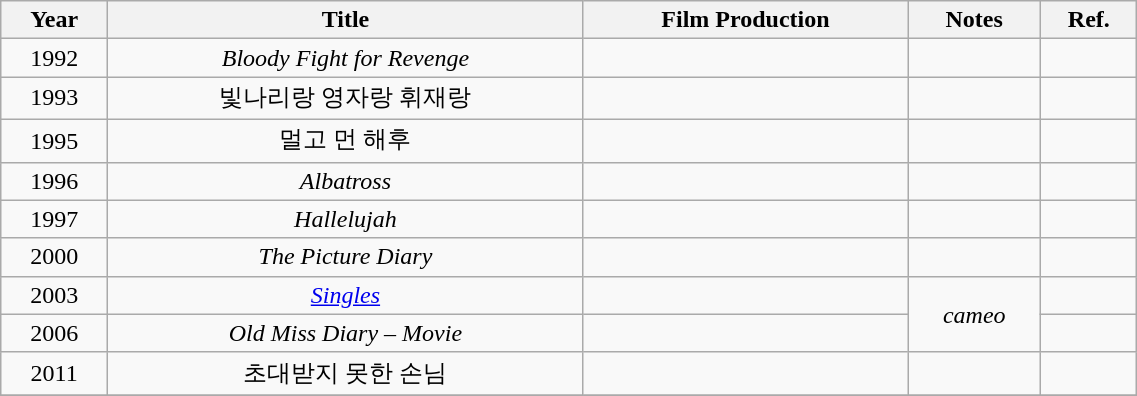<table class="wikitable" style="text-align:center" width=60%>
<tr>
<th>Year</th>
<th>Title</th>
<th>Film Production</th>
<th>Notes</th>
<th>Ref.</th>
</tr>
<tr>
<td>1992</td>
<td><em>Bloody Fight for Revenge</em></td>
<td></td>
<td></td>
<td></td>
</tr>
<tr>
<td>1993</td>
<td>빛나리랑 영자랑 휘재랑</td>
<td></td>
<td></td>
<td></td>
</tr>
<tr>
<td>1995</td>
<td>멀고 먼 해후</td>
<td></td>
<td></td>
<td></td>
</tr>
<tr>
<td>1996</td>
<td><em>Albatross</em></td>
<td></td>
<td></td>
<td></td>
</tr>
<tr>
<td>1997</td>
<td><em>Hallelujah</em></td>
<td></td>
<td></td>
<td></td>
</tr>
<tr>
<td>2000</td>
<td><em>The Picture Diary</em></td>
<td></td>
<td></td>
<td></td>
</tr>
<tr>
<td>2003</td>
<td><em><a href='#'>Singles</a></em></td>
<td></td>
<td rowspan=2><em>cameo</em></td>
<td></td>
</tr>
<tr>
<td>2006</td>
<td><em>Old Miss Diary – Movie</em></td>
<td></td>
<td></td>
</tr>
<tr>
<td>2011</td>
<td>초대받지 못한 손님</td>
<td></td>
<td></td>
<td></td>
</tr>
<tr>
</tr>
</table>
